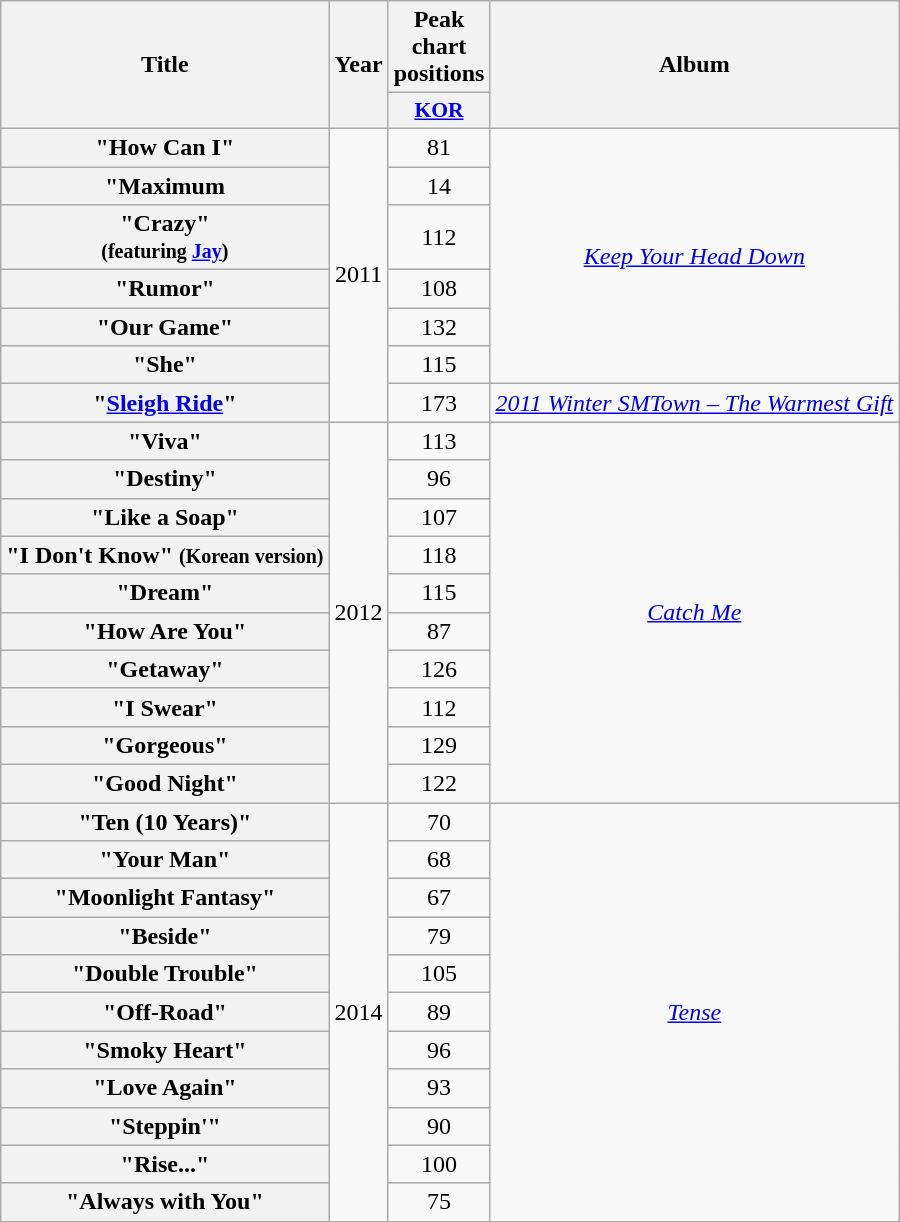<table class="wikitable plainrowheaders" style="text-align:center;">
<tr>
<th style="text-align:center;" rowspan="2" style="width:22em;">Title</th>
<th style="text-align:center;" rowspan="2">Year</th>
<th style="text-align:center;" colspan="1">Peak chart positions</th>
<th style="text-align:center;" rowspan="2">Album</th>
</tr>
<tr>
<th scope="col" style="width:3em;font-size:90%;"><a href='#'>KOR</a><br></th>
</tr>
<tr>
<th scope="row">"How Can I"</th>
<td rowspan="7">2011</td>
<td>81</td>
<td rowspan="6"><em><a href='#'>Keep Your Head Down</a></em></td>
</tr>
<tr>
<th scope="row">"Maximum</th>
<td>14</td>
</tr>
<tr>
<th scope="row">"Crazy"<br><small>(featuring <a href='#'>Jay</a>)</small></th>
<td>112</td>
</tr>
<tr>
<th scope="row">"Rumor"</th>
<td>108</td>
</tr>
<tr>
<th scope="row">"Our Game"</th>
<td>132</td>
</tr>
<tr>
<th scope="row">"She"</th>
<td>115</td>
</tr>
<tr>
<th scope="row">"<a href='#'>Sleigh Ride</a>"</th>
<td>173</td>
<td align=center><em><a href='#'>2011 Winter SMTown – The Warmest Gift</a></em></td>
</tr>
<tr>
<th scope="row">"Viva"</th>
<td rowspan="10">2012</td>
<td>113</td>
<td rowspan="10"><em><a href='#'>Catch Me</a></em></td>
</tr>
<tr>
<th scope="row">"Destiny"</th>
<td>96</td>
</tr>
<tr>
<th scope="row">"Like a Soap"</th>
<td>107</td>
</tr>
<tr>
<th scope="row">"I Don't Know" <small>(Korean version)</small></th>
<td>118</td>
</tr>
<tr>
<th scope="row">"Dream"</th>
<td>115</td>
</tr>
<tr>
<th scope="row">"How Are You"</th>
<td>87</td>
</tr>
<tr>
<th scope="row">"Getaway"</th>
<td>126</td>
</tr>
<tr>
<th scope="row">"I Swear"</th>
<td>112</td>
</tr>
<tr>
<th scope="row">"Gorgeous"</th>
<td>129</td>
</tr>
<tr>
<th scope="row">"Good Night"</th>
<td>122</td>
</tr>
<tr>
<th scope="row">"Ten (10 Years)"</th>
<td rowspan="11">2014</td>
<td>70</td>
<td rowspan="11"><em><a href='#'>Tense</a></em></td>
</tr>
<tr>
<th scope="row">"Your Man"</th>
<td>68</td>
</tr>
<tr>
<th scope="row">"Moonlight Fantasy"</th>
<td>67</td>
</tr>
<tr>
<th scope="row">"Beside"</th>
<td>79</td>
</tr>
<tr>
<th scope="row">"Double Trouble"</th>
<td>105</td>
</tr>
<tr>
<th scope="row">"Off-Road"</th>
<td>89</td>
</tr>
<tr>
<th scope="row">"Smoky Heart"</th>
<td>96</td>
</tr>
<tr>
<th scope="row">"Love Again"</th>
<td>93</td>
</tr>
<tr>
<th scope="row">"Steppin'"</th>
<td>90</td>
</tr>
<tr>
<th scope="row">"Rise..."</th>
<td>100</td>
</tr>
<tr>
<th scope="row">"Always with You"</th>
<td>75</td>
</tr>
</table>
